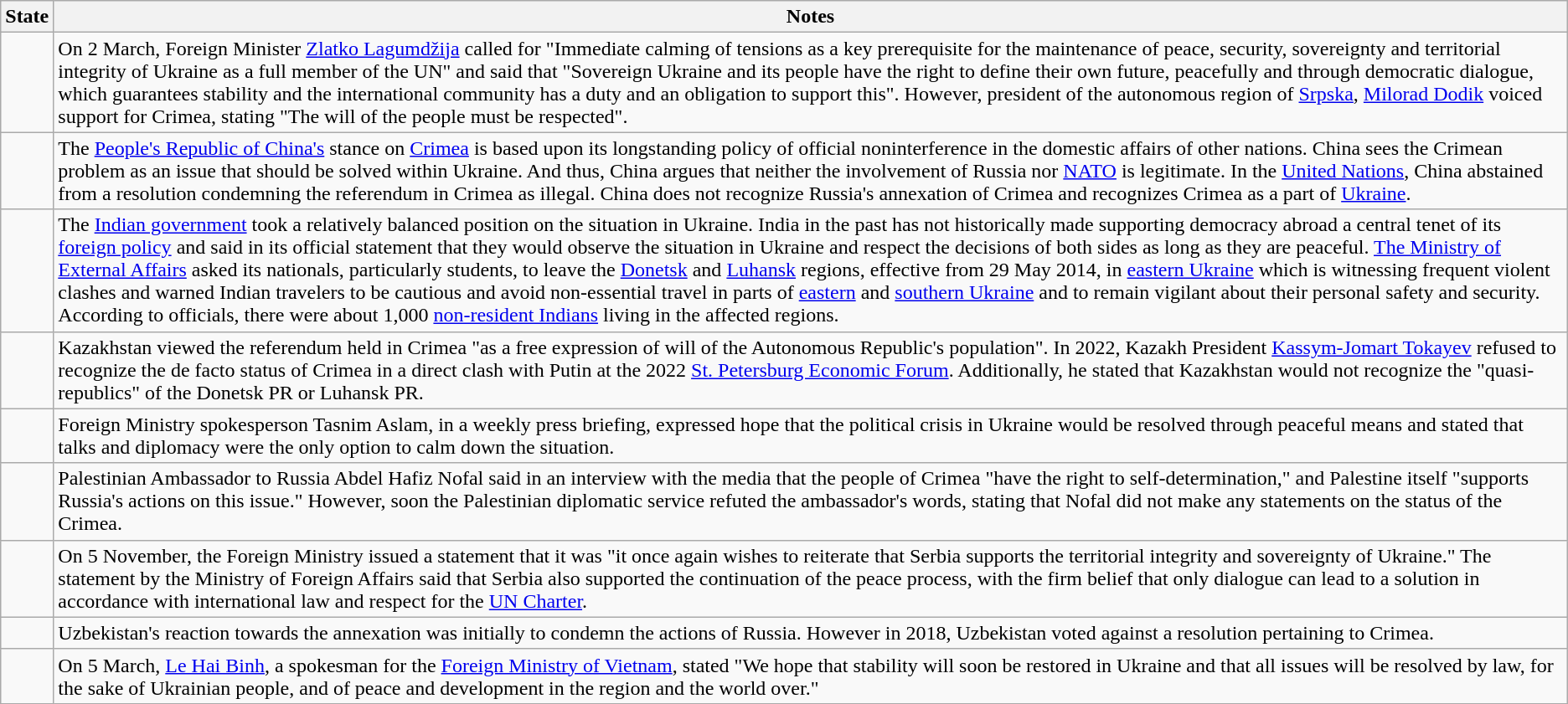<table class="wikitable">
<tr>
<th>State</th>
<th>Notes</th>
</tr>
<tr>
<td></td>
<td>On 2 March, Foreign Minister <a href='#'>Zlatko Lagumdžija</a> called for "Immediate calming of tensions as a key prerequisite for the maintenance of peace, security, sovereignty and territorial integrity of Ukraine as a full member of the UN" and said that "Sovereign Ukraine and its people have the right to define their own future, peacefully  and through democratic dialogue, which guarantees stability and the international community has a duty and an obligation to support this". However, president of the autonomous region of <a href='#'>Srpska</a>, <a href='#'>Milorad Dodik</a> voiced support for Crimea, stating "The will of the people must be respected".</td>
</tr>
<tr>
<td></td>
<td>The <a href='#'>People's Republic of China's</a> stance on <a href='#'>Crimea</a> is based upon its longstanding policy of official noninterference in the domestic affairs of other nations. China sees the Crimean problem as an issue that should be solved within Ukraine. And thus, China argues that neither the involvement of Russia nor <a href='#'>NATO</a> is legitimate. In the <a href='#'>United Nations</a>, China abstained from a resolution condemning the referendum in Crimea as illegal. China does not recognize Russia's annexation of Crimea and recognizes Crimea as a part of <a href='#'>Ukraine</a>.</td>
</tr>
<tr>
<td></td>
<td>The <a href='#'>Indian government</a> took a relatively balanced position on the situation in Ukraine. India in the past has not historically made supporting democracy abroad a central tenet of its <a href='#'>foreign policy</a> and said in its official statement that they would observe the situation in Ukraine and respect the decisions of both sides as long as they are peaceful. <a href='#'>The Ministry of External Affairs</a> asked its nationals, particularly students, to leave the <a href='#'>Donetsk</a> and <a href='#'>Luhansk</a> regions, effective from 29 May 2014, in <a href='#'>eastern Ukraine</a> which is witnessing frequent violent clashes and warned Indian travelers to be cautious and avoid non-essential travel in parts of <a href='#'>eastern</a> and <a href='#'>southern Ukraine</a> and to remain vigilant about their personal safety and security. According to officials, there were about 1,000 <a href='#'>non-resident Indians</a> living in the affected regions.</td>
</tr>
<tr>
<td></td>
<td>Kazakhstan viewed the referendum held in Crimea "as a free expression of will of the Autonomous Republic's population". In 2022, Kazakh President <a href='#'>Kassym-Jomart Tokayev</a> refused to recognize the de facto status of Crimea in a direct clash with Putin at the 2022 <a href='#'>St. Petersburg Economic Forum</a>. Additionally, he stated that Kazakhstan would not recognize the "quasi-republics" of the Donetsk PR or Luhansk PR.</td>
</tr>
<tr>
<td></td>
<td>Foreign Ministry spokesperson Tasnim Aslam, in a weekly press briefing, expressed hope that the political crisis in Ukraine would be resolved through peaceful means and stated that talks and diplomacy were the only option to calm down the situation.</td>
</tr>
<tr>
<td></td>
<td>Palestinian Ambassador to Russia Abdel Hafiz Nofal said in an interview with the media that the people of Crimea "have the right to self-determination," and Palestine itself "supports Russia's actions on this issue." However, soon the Palestinian diplomatic service refuted the ambassador's words, stating that Nofal did not make any statements on the status of the Crimea.</td>
</tr>
<tr>
<td></td>
<td>On 5 November, the Foreign Ministry issued a statement that it was "it once again wishes to reiterate that Serbia supports the territorial integrity and sovereignty of Ukraine." The statement by the Ministry of Foreign Affairs said that Serbia also supported the continuation of the peace process, with the firm belief that only dialogue can lead to a solution in accordance with international law and  respect for the <a href='#'>UN Charter</a>.</td>
</tr>
<tr>
<td></td>
<td>Uzbekistan's reaction towards the annexation was initially to condemn the actions of Russia. However in 2018, Uzbekistan voted against a resolution pertaining to Crimea.</td>
</tr>
<tr>
<td></td>
<td>On 5 March, <a href='#'>Le Hai Binh</a>, a spokesman for the <a href='#'>Foreign Ministry of Vietnam</a>, stated "We hope that stability will soon be restored in Ukraine and that all issues will be resolved by law, for the sake of Ukrainian people, and of peace and development in the region and the world over."</td>
</tr>
</table>
